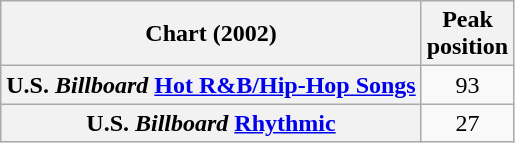<table class="wikitable plainrowheaders sortable">
<tr>
<th>Chart (2002)</th>
<th>Peak<br>position</th>
</tr>
<tr>
<th scope="row">U.S. <em>Billboard</em> <a href='#'>Hot R&B/Hip-Hop Songs</a></th>
<td style="text-align:center;">93</td>
</tr>
<tr>
<th scope="row">U.S. <em>Billboard</em> <a href='#'>Rhythmic</a></th>
<td style="text-align:center;">27</td>
</tr>
</table>
